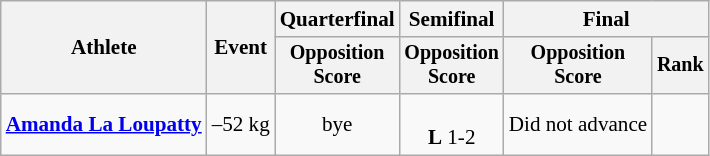<table class="wikitable" style="font-size:88%";text-align:center>
<tr>
<th rowspan="2">Athlete</th>
<th rowspan="2">Event</th>
<th>Quarterfinal</th>
<th>Semifinal</th>
<th colspan=2>Final</th>
</tr>
<tr style="font-size:95%">
<th>Opposition<br>Score</th>
<th>Opposition<br>Score</th>
<th>Opposition<br>Score</th>
<th>Rank</th>
</tr>
<tr align="center">
<td align=left><strong><a href='#'>Amanda La Loupatty</a></strong></td>
<td>–52 kg</td>
<td>bye</td>
<td align="center"><br> <strong>L</strong> 1-2</td>
<td>Did not advance</td>
<td></td>
</tr>
</table>
